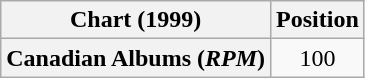<table class="wikitable plainrowheaders" style="text-align:center;">
<tr>
<th scope="column">Chart (1999)</th>
<th scope="column">Position</th>
</tr>
<tr>
<th scope="row">Canadian Albums (<em>RPM</em>)</th>
<td>100</td>
</tr>
</table>
